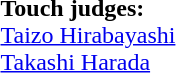<table width=100% style="font-size: 100%">
<tr>
<td><br><strong>Touch judges:</strong>
<br> <a href='#'>Taizo Hirabayashi</a>
<br> <a href='#'>Takashi Harada</a></td>
</tr>
</table>
